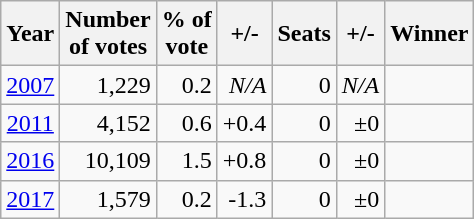<table class="wikitable sortable">
<tr>
<th>Year</th>
<th>Number<br>of votes</th>
<th>% of<br>vote</th>
<th>+/-</th>
<th>Seats</th>
<th>+/-</th>
<th colspan=2>Winner</th>
</tr>
<tr style="text-align:center;">
<td><a href='#'>2007</a></td>
<td style="text-align: right; margin-right: 0.5em">1,229</td>
<td style="text-align: right; margin-right: 0.5em">0.2</td>
<td style="text-align: right; margin-right: 0.5em"><em>N/A</em></td>
<td style="text-align: right; margin-right: 0.5em">0</td>
<td style="text-align: right; margin-right: 0.5em"><em>N/A</em></td>
<td></td>
</tr>
<tr style="text-align:center;">
<td><a href='#'>2011</a></td>
<td style="text-align: right; margin-right: 0.5em">4,152</td>
<td style="text-align: right; margin-right: 0.5em">0.6</td>
<td style="text-align: right; margin-right: 0.5em">+0.4</td>
<td style="text-align: right; margin-right: 0.5em">0</td>
<td style="text-align: right; margin-right: 0.5em">±0</td>
<td></td>
</tr>
<tr style="text-align:center;">
<td><a href='#'>2016</a></td>
<td style="text-align: right; margin-right: 0.5em">10,109</td>
<td style="text-align: right; margin-right: 0.5em">1.5</td>
<td style="text-align: right; margin-right: 0.5em">+0.8</td>
<td style="text-align: right; margin-right: 0.5em">0</td>
<td style="text-align: right; margin-right: 0.5em">±0</td>
<td></td>
</tr>
<tr style="text-align:center;">
<td><a href='#'>2017</a></td>
<td style="text-align: right; margin-right: 0.5em">1,579</td>
<td style="text-align: right; margin-right: 0.5em">0.2</td>
<td style="text-align: right; margin-right: 0.5em">-1.3</td>
<td style="text-align: right; margin-right: 0.5em">0</td>
<td style="text-align: right; margin-right: 0.5em">±0</td>
<td></td>
</tr>
</table>
